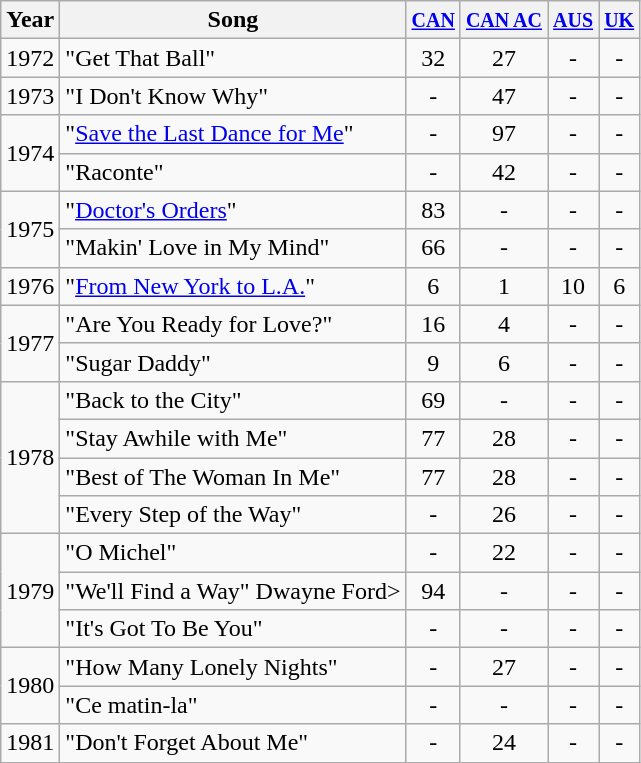<table class="wikitable">
<tr>
<th>Year</th>
<th>Song</th>
<th><small><a href='#'>CAN</a></small></th>
<th><small><a href='#'>CAN AC</a></small></th>
<th><small><a href='#'>AUS</a></small></th>
<th><small><a href='#'>UK</a></small></th>
</tr>
<tr>
<td>1972</td>
<td>"Get That Ball"</td>
<td style="text-align:center;">32</td>
<td style="text-align:center;">27</td>
<td style="text-align:center;">-</td>
<td style="text-align:center;">-</td>
</tr>
<tr>
<td>1973</td>
<td>"I Don't Know Why"</td>
<td style="text-align:center;">-</td>
<td style="text-align:center;">47</td>
<td style="text-align:center;">-</td>
<td style="text-align:center;">-</td>
</tr>
<tr>
<td rowspan="2">1974</td>
<td>"<a href='#'>Save the Last Dance for Me</a>"</td>
<td style="text-align:center;">-</td>
<td style="text-align:center;">97</td>
<td style="text-align:center;">-</td>
<td style="text-align:center;">-</td>
</tr>
<tr>
<td>"Raconte"</td>
<td style="text-align:center;">-</td>
<td style="text-align:center;">42</td>
<td style="text-align:center;">-</td>
<td style="text-align:center;">-</td>
</tr>
<tr>
<td rowspan="2">1975</td>
<td>"<a href='#'>Doctor's Orders</a>"</td>
<td style="text-align:center;">83</td>
<td style="text-align:center;">-</td>
<td style="text-align:center;">-</td>
<td style="text-align:center;">-</td>
</tr>
<tr>
<td>"Makin' Love in My Mind"</td>
<td style="text-align:center;">66</td>
<td style="text-align:center;">-</td>
<td style="text-align:center;">-</td>
<td style="text-align:center;">-</td>
</tr>
<tr>
<td>1976</td>
<td>"<a href='#'>From New York to L.A.</a>"</td>
<td style="text-align:center;">6</td>
<td style="text-align:center;">1</td>
<td style="text-align:center;">10</td>
<td style="text-align:center;">6</td>
</tr>
<tr>
<td rowspan="2">1977</td>
<td>"Are You Ready for Love?"</td>
<td style="text-align:center;">16</td>
<td style="text-align:center;">4</td>
<td style="text-align:center;">-</td>
<td style="text-align:center;">-</td>
</tr>
<tr>
<td>"Sugar Daddy"</td>
<td style="text-align:center;">9</td>
<td style="text-align:center;">6</td>
<td style="text-align:center;">-</td>
<td style="text-align:center;">-</td>
</tr>
<tr>
<td rowspan="4">1978</td>
<td>"Back to the City"</td>
<td style="text-align:center;">69</td>
<td style="text-align:center;">-</td>
<td style="text-align:center;">-</td>
<td style="text-align:center;">-</td>
</tr>
<tr>
<td>"Stay Awhile with Me"</td>
<td style="text-align:center;">77</td>
<td style="text-align:center;">28</td>
<td style="text-align:center;">-</td>
<td style="text-align:center;">-</td>
</tr>
<tr>
<td>"Best of The Woman In Me"</td>
<td style="text-align:center;">77</td>
<td style="text-align:center;">28</td>
<td style="text-align:center;">-</td>
<td style="text-align:center;">-</td>
</tr>
<tr>
<td>"Every Step of the Way"</td>
<td style="text-align:center;">-</td>
<td style="text-align:center;">26</td>
<td style="text-align:center;">-</td>
<td style="text-align:center;">-</td>
</tr>
<tr>
<td rowspan="3">1979</td>
<td>"O Michel"</td>
<td style="text-align:center;">-</td>
<td style="text-align:center;">22</td>
<td style="text-align:center;">-</td>
<td style="text-align:center;">-</td>
</tr>
<tr>
<td>"We'll Find a Way" <w/ <a href='#'>Dwayne Ford</a>></td>
<td style="text-align:center;">94</td>
<td style="text-align:center;">-</td>
<td style="text-align:center;">-</td>
<td style="text-align:center;">-</td>
</tr>
<tr>
<td>"It's Got To Be You"</td>
<td style="text-align:center;">-</td>
<td style="text-align:center;">-</td>
<td style="text-align:center;">-</td>
<td style="text-align:center;">-</td>
</tr>
<tr>
<td rowspan="2">1980</td>
<td>"How Many Lonely Nights"</td>
<td style="text-align:center;">-</td>
<td style="text-align:center;">27</td>
<td style="text-align:center;">-</td>
<td style="text-align:center;">-</td>
</tr>
<tr>
<td>"Ce matin-la"</td>
<td style="text-align:center;">-</td>
<td style="text-align:center;">-</td>
<td style="text-align:center;">-</td>
<td style="text-align:center;">-</td>
</tr>
<tr>
<td>1981</td>
<td>"Don't Forget About Me"</td>
<td style="text-align:center;">-</td>
<td style="text-align:center;">24</td>
<td style="text-align:center;">-</td>
<td style="text-align:center;">-</td>
</tr>
</table>
